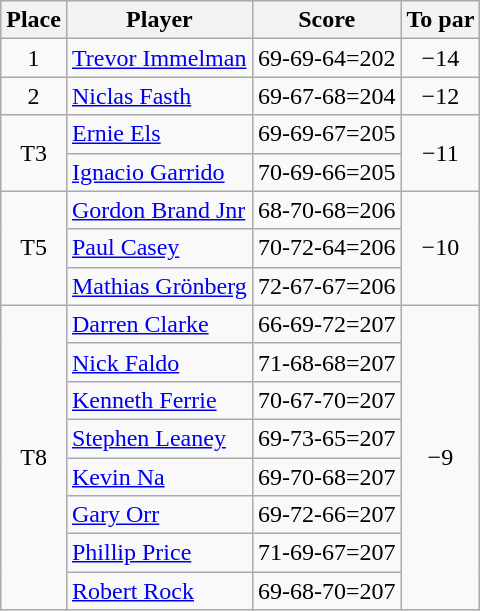<table class="wikitable">
<tr>
<th>Place</th>
<th>Player</th>
<th>Score</th>
<th>To par</th>
</tr>
<tr>
<td align=center>1</td>
<td> <a href='#'>Trevor Immelman</a></td>
<td align=center>69-69-64=202</td>
<td align=center>−14</td>
</tr>
<tr>
<td align=center>2</td>
<td> <a href='#'>Niclas Fasth</a></td>
<td align=center>69-67-68=204</td>
<td align=center>−12</td>
</tr>
<tr>
<td rowspan="2" align=center>T3</td>
<td> <a href='#'>Ernie Els</a></td>
<td align=center>69-69-67=205</td>
<td rowspan="2" align=center>−11</td>
</tr>
<tr>
<td> <a href='#'>Ignacio Garrido</a></td>
<td align=center>70-69-66=205</td>
</tr>
<tr>
<td rowspan="3" align=center>T5</td>
<td> <a href='#'>Gordon Brand Jnr</a></td>
<td align=center>68-70-68=206</td>
<td rowspan="3" align=center>−10</td>
</tr>
<tr>
<td> <a href='#'>Paul Casey</a></td>
<td align=center>70-72-64=206</td>
</tr>
<tr>
<td> <a href='#'>Mathias Grönberg</a></td>
<td align=center>72-67-67=206</td>
</tr>
<tr>
<td rowspan="8" align=center>T8</td>
<td> <a href='#'>Darren Clarke</a></td>
<td align=center>66-69-72=207</td>
<td rowspan="8" align=center>−9</td>
</tr>
<tr>
<td> <a href='#'>Nick Faldo</a></td>
<td align=center>71-68-68=207</td>
</tr>
<tr>
<td> <a href='#'>Kenneth Ferrie</a></td>
<td align=center>70-67-70=207</td>
</tr>
<tr>
<td> <a href='#'>Stephen Leaney</a></td>
<td align=center>69-73-65=207</td>
</tr>
<tr>
<td> <a href='#'>Kevin Na</a></td>
<td align=center>69-70-68=207</td>
</tr>
<tr>
<td> <a href='#'>Gary Orr</a></td>
<td align=center>69-72-66=207</td>
</tr>
<tr>
<td> <a href='#'>Phillip Price</a></td>
<td align=center>71-69-67=207</td>
</tr>
<tr>
<td> <a href='#'>Robert Rock</a></td>
<td align=center>69-68-70=207</td>
</tr>
</table>
